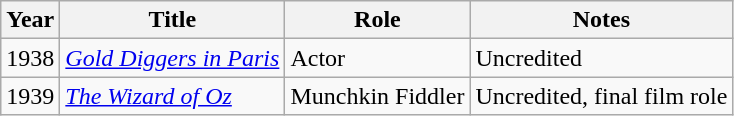<table class="wikitable sortable">
<tr>
<th>Year</th>
<th>Title</th>
<th>Role</th>
<th>Notes</th>
</tr>
<tr>
<td>1938</td>
<td><em><a href='#'>Gold Diggers in Paris</a></em></td>
<td>Actor</td>
<td>Uncredited</td>
</tr>
<tr>
<td>1939</td>
<td><em><a href='#'>The Wizard of Oz</a></em></td>
<td>Munchkin Fiddler</td>
<td>Uncredited, final film role</td>
</tr>
</table>
